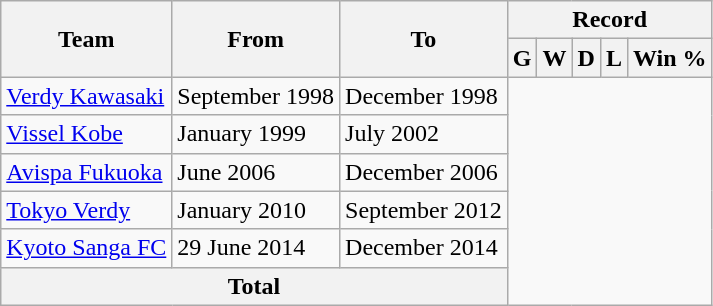<table class="wikitable" style="text-align: center">
<tr>
<th rowspan="2">Team</th>
<th rowspan="2">From</th>
<th rowspan="2">To</th>
<th colspan="5">Record</th>
</tr>
<tr>
<th>G</th>
<th>W</th>
<th>D</th>
<th>L</th>
<th>Win %</th>
</tr>
<tr>
<td align=left><a href='#'>Verdy Kawasaki</a></td>
<td align=left>September 1998</td>
<td align=left>December 1998<br></td>
</tr>
<tr>
<td align=left><a href='#'>Vissel Kobe</a></td>
<td align=left>January 1999</td>
<td align=left>July 2002<br></td>
</tr>
<tr>
<td align=left><a href='#'>Avispa Fukuoka</a></td>
<td align=left>June 2006</td>
<td align=left>December 2006<br></td>
</tr>
<tr>
<td align=left><a href='#'>Tokyo Verdy</a></td>
<td align=left>January 2010</td>
<td align=left>September 2012<br></td>
</tr>
<tr>
<td align=left><a href='#'>Kyoto Sanga FC</a></td>
<td align=left>29 June 2014</td>
<td align=left>December 2014<br></td>
</tr>
<tr>
<th colspan="3">Total<br></th>
</tr>
</table>
